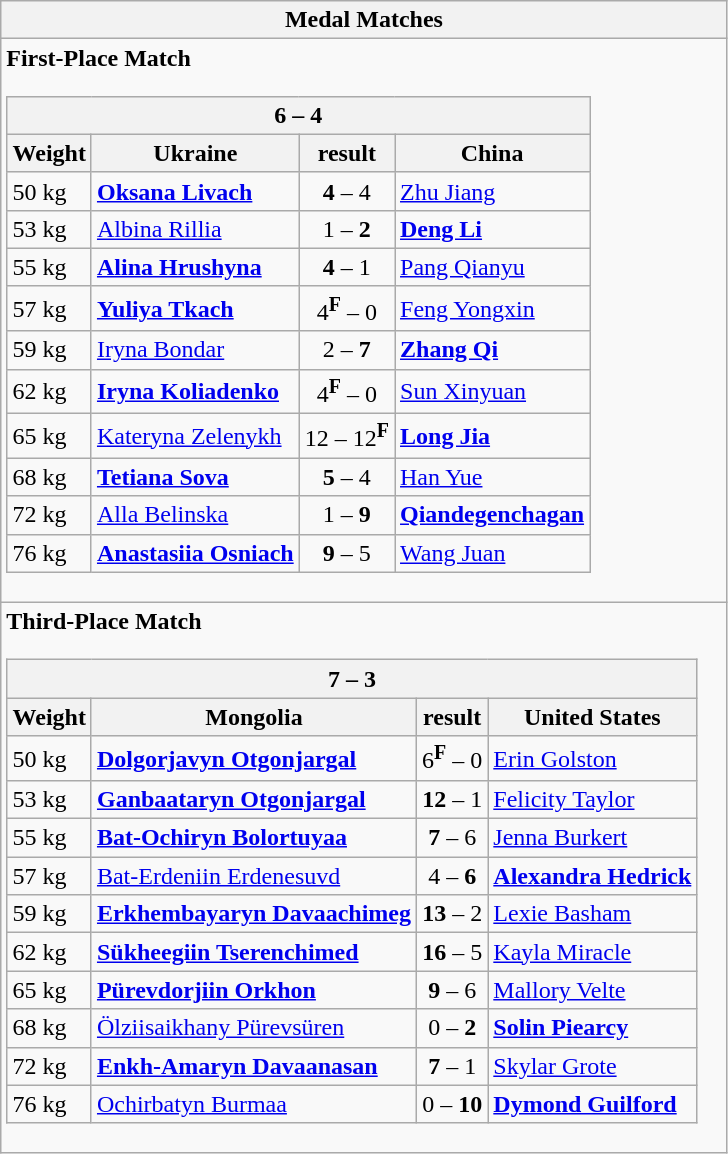<table class="wikitable outercollapse">
<tr>
<th>Medal Matches</th>
</tr>
<tr>
<td><strong>First-Place Match</strong><br><table class="wikitable collapsible innercollapse">
<tr>
<th colspan="4"> 6 – 4 </th>
</tr>
<tr>
<th>Weight</th>
<th>Ukraine</th>
<th>result</th>
<th>China</th>
</tr>
<tr>
<td>50 kg</td>
<td><strong><a href='#'>Oksana Livach</a></strong></td>
<td align=center><strong>4</strong> – 4</td>
<td><a href='#'>Zhu Jiang</a></td>
</tr>
<tr>
<td>53 kg</td>
<td><a href='#'>Albina Rillia</a></td>
<td align=center>1 – <strong>2</strong></td>
<td><strong><a href='#'>Deng Li</a></strong></td>
</tr>
<tr>
<td>55 kg</td>
<td><strong><a href='#'>Alina Hrushyna</a></strong></td>
<td align=center><strong>4</strong> –  1</td>
<td><a href='#'>Pang Qianyu</a></td>
</tr>
<tr>
<td>57 kg</td>
<td><strong><a href='#'>Yuliya Tkach</a></strong></td>
<td align=center>4<sup><strong>F</strong></sup> – 0</td>
<td><a href='#'>Feng Yongxin</a></td>
</tr>
<tr>
<td>59 kg</td>
<td><a href='#'>Iryna Bondar</a></td>
<td align=center>2 – <strong>7</strong></td>
<td><strong><a href='#'>Zhang Qi</a></strong></td>
</tr>
<tr>
<td>62 kg</td>
<td><strong><a href='#'>Iryna Koliadenko</a></strong></td>
<td align=center>4<sup><strong>F</strong></sup> – 0</td>
<td><a href='#'>Sun Xinyuan</a></td>
</tr>
<tr>
<td>65 kg</td>
<td><a href='#'>Kateryna Zelenykh</a></td>
<td align=center>12 – 12<sup><strong>F</strong></sup></td>
<td><strong><a href='#'>Long Jia</a></strong></td>
</tr>
<tr>
<td>68 kg</td>
<td><strong><a href='#'>Tetiana Sova</a></strong></td>
<td align=center><strong>5</strong> – 4</td>
<td><a href='#'>Han Yue</a></td>
</tr>
<tr>
<td>72 kg</td>
<td><a href='#'>Alla Belinska</a></td>
<td align=center>1 – <strong>9</strong></td>
<td><strong><a href='#'>Qiandegenchagan</a></strong></td>
</tr>
<tr>
<td>76 kg</td>
<td><strong><a href='#'>Anastasiia Osniach</a></strong></td>
<td align=center><strong>9</strong> – 5</td>
<td><a href='#'>Wang Juan</a></td>
</tr>
</table>
</td>
</tr>
<tr>
<td><strong>Third-Place Match</strong><br><table class="wikitable collapsible innercollapse">
<tr>
<th colspan="4"> 7 – 3 </th>
</tr>
<tr>
<th>Weight</th>
<th>Mongolia</th>
<th>result</th>
<th>United States</th>
</tr>
<tr>
<td>50 kg</td>
<td><strong><a href='#'>Dolgorjavyn Otgonjargal</a></strong></td>
<td align=center>6<sup><strong>F</strong></sup> – 0</td>
<td><a href='#'>Erin Golston</a></td>
</tr>
<tr>
<td>53 kg</td>
<td><strong><a href='#'>Ganbaataryn Otgonjargal</a></strong></td>
<td align=center><strong>12</strong> – 1</td>
<td><a href='#'>Felicity Taylor</a></td>
</tr>
<tr>
<td>55 kg</td>
<td><strong><a href='#'>Bat-Ochiryn Bolortuyaa</a></strong></td>
<td align=center><strong>7</strong> – 6</td>
<td><a href='#'>Jenna Burkert</a></td>
</tr>
<tr>
<td>57 kg</td>
<td><a href='#'>Bat-Erdeniin Erdenesuvd</a></td>
<td align=center>4 – <strong>6</strong></td>
<td><strong><a href='#'>Alexandra Hedrick</a></strong></td>
</tr>
<tr>
<td>59 kg</td>
<td><strong><a href='#'>Erkhembayaryn Davaachimeg</a></strong></td>
<td align=center><strong>13</strong> – 2</td>
<td><a href='#'>Lexie Basham</a></td>
</tr>
<tr>
<td>62 kg</td>
<td><strong><a href='#'>Sükheegiin Tserenchimed</a></strong></td>
<td align=center><strong>16</strong> – 5</td>
<td><a href='#'>Kayla Miracle</a></td>
</tr>
<tr>
<td>65 kg</td>
<td><strong><a href='#'>Pürevdorjiin Orkhon</a></strong></td>
<td align=center><strong>9</strong> – 6</td>
<td><a href='#'>Mallory Velte</a></td>
</tr>
<tr>
<td>68 kg</td>
<td><a href='#'>Ölziisaikhany Pürevsüren</a></td>
<td align=center>0 – <strong>2</strong></td>
<td><strong><a href='#'>Solin Piearcy</a></strong></td>
</tr>
<tr>
<td>72 kg</td>
<td><strong><a href='#'>Enkh-Amaryn Davaanasan</a></strong></td>
<td align=center><strong>7</strong> – 1</td>
<td><a href='#'>Skylar Grote</a></td>
</tr>
<tr>
<td>76 kg</td>
<td><a href='#'>Ochirbatyn Burmaa</a></td>
<td align=center>0 – <strong>10</strong></td>
<td><strong><a href='#'>Dymond Guilford</a></strong></td>
</tr>
</table>
</td>
</tr>
</table>
